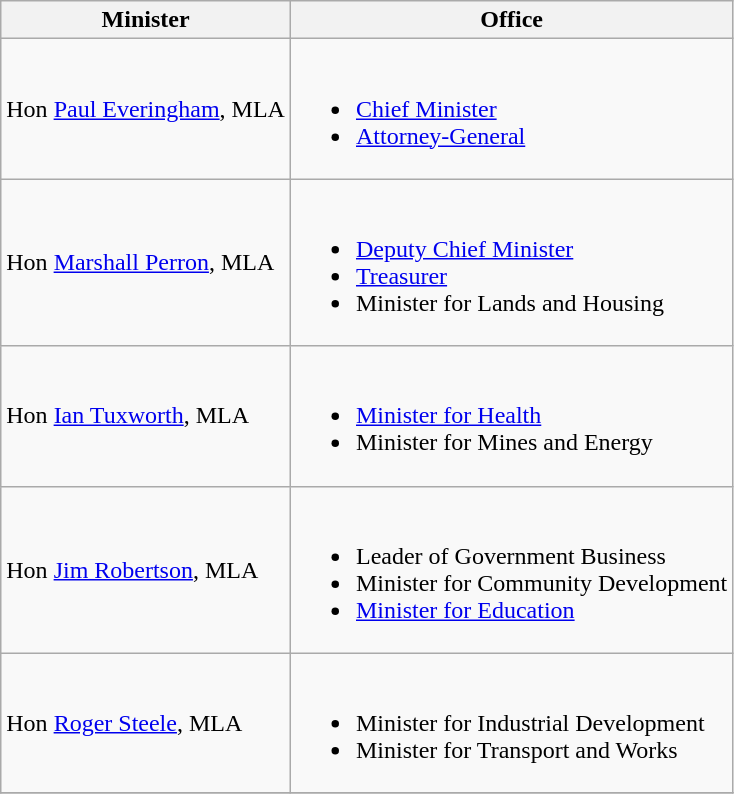<table class="wikitable">
<tr>
<th>Minister</th>
<th>Office</th>
</tr>
<tr>
<td>Hon <a href='#'>Paul Everingham</a>, MLA</td>
<td><br><ul><li><a href='#'>Chief Minister</a></li><li><a href='#'>Attorney-General</a></li></ul></td>
</tr>
<tr>
<td>Hon <a href='#'>Marshall Perron</a>, MLA</td>
<td><br><ul><li><a href='#'>Deputy Chief Minister</a></li><li><a href='#'>Treasurer</a></li><li>Minister for Lands and Housing</li></ul></td>
</tr>
<tr>
<td>Hon <a href='#'>Ian Tuxworth</a>, MLA</td>
<td><br><ul><li><a href='#'>Minister for Health</a></li><li>Minister for Mines and Energy</li></ul></td>
</tr>
<tr>
<td>Hon <a href='#'>Jim Robertson</a>, MLA</td>
<td><br><ul><li>Leader of Government Business</li><li>Minister for Community Development</li><li><a href='#'>Minister for Education</a></li></ul></td>
</tr>
<tr>
<td>Hon <a href='#'>Roger Steele</a>, MLA</td>
<td><br><ul><li>Minister for Industrial Development</li><li>Minister for Transport and Works</li></ul></td>
</tr>
<tr>
</tr>
</table>
